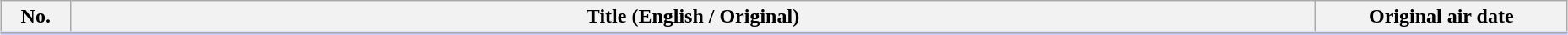<table class="wikitable" style="width:98%; margin:auto; background:#FFF;">
<tr style="border-bottom: 3px solid #CCF;">
<th style="width:3em;">No.</th>
<th>Title (English / Original)</th>
<th style="width:12em;">Original air date</th>
</tr>
<tr>
</tr>
</table>
